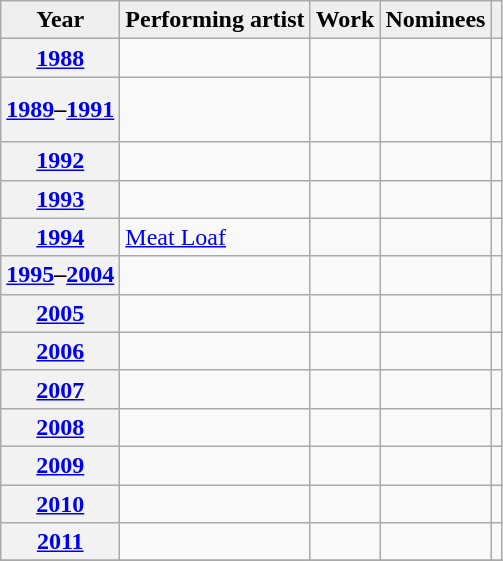<table class="wikitable sortable plainrowheaders">
<tr>
<th scope="col" style="background:#efefef;">Year</th>
<th scope="col" style="background:#efefef;">Performing artist</th>
<th scope="col" style="background:#efefef;">Work</th>
<th scope="col" style="background:#efefef;" class="unsortable">Nominees</th>
<th scope="col" style="background:#efefef;" class="unsortable"></th>
</tr>
<tr>
<th scope="row" style="text-align:center;"><a href='#'>1988</a></th>
<td></td>
<td></td>
<td></td>
<td style="text-align:center;"></td>
</tr>
<tr>
<th scope="row" style="text-align:center;"><a href='#'>1989</a>–<a href='#'>1991</a></th>
<td></td>
<td></td>
<td></td>
<td style="text-align:center;"><br><br></td>
</tr>
<tr>
<th scope="row" style="text-align:center;"><a href='#'>1992</a></th>
<td></td>
<td></td>
<td></td>
<td style="text-align:center;"></td>
</tr>
<tr>
<th scope="row" style="text-align:center;"><a href='#'>1993</a></th>
<td></td>
<td></td>
<td></td>
<td style="text-align:center;"></td>
</tr>
<tr>
<th scope="row" style="text-align:center;"><a href='#'>1994</a></th>
<td><a href='#'>Meat Loaf</a></td>
<td></td>
<td></td>
<td style="text-align:center;"></td>
</tr>
<tr>
<th scope="row"><a href='#'>1995</a>–<a href='#'>2004</a></th>
<td></td>
<td></td>
<td></td>
<td></td>
</tr>
<tr>
<th scope="row" style="text-align:center;"><a href='#'>2005</a></th>
<td></td>
<td></td>
<td></td>
<td style="text-align:center;"></td>
</tr>
<tr>
<th scope="row" style="text-align:center;"><a href='#'>2006</a></th>
<td></td>
<td></td>
<td></td>
<td style="text-align:center;"></td>
</tr>
<tr>
<th scope="row" style="text-align:center;"><a href='#'>2007</a></th>
<td></td>
<td></td>
<td></td>
<td style="text-align:center;"></td>
</tr>
<tr>
<th scope="row" style="text-align:center;"><a href='#'>2008</a></th>
<td></td>
<td></td>
<td></td>
<td style="text-align:center;"></td>
</tr>
<tr>
<th scope="row" style="text-align:center;"><a href='#'>2009</a></th>
<td></td>
<td></td>
<td></td>
<td style="text-align:center;"></td>
</tr>
<tr>
<th scope="row" style="text-align:center;"><a href='#'>2010</a></th>
<td></td>
<td></td>
<td></td>
<td style="text-align:center;"></td>
</tr>
<tr>
<th scope="row" style="text-align:center;"><a href='#'>2011</a></th>
<td></td>
<td></td>
<td></td>
<td style="text-align:center;"></td>
</tr>
<tr>
</tr>
</table>
